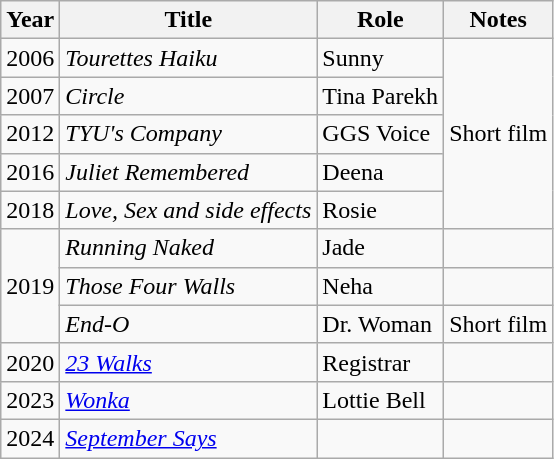<table class="wikitable sortable">
<tr>
<th>Year</th>
<th>Title</th>
<th>Role</th>
<th class="unsortable">Notes</th>
</tr>
<tr>
<td>2006</td>
<td><em>Tourettes Haiku</em></td>
<td>Sunny</td>
<td rowspan="5">Short film</td>
</tr>
<tr>
<td>2007</td>
<td><em>Circle</em></td>
<td>Tina Parekh</td>
</tr>
<tr>
<td>2012</td>
<td><em>TYU's Company</em></td>
<td>GGS Voice</td>
</tr>
<tr>
<td>2016</td>
<td><em>Juliet Remembered</em></td>
<td>Deena</td>
</tr>
<tr>
<td>2018</td>
<td><em>Love, Sex and side effects</em></td>
<td>Rosie</td>
</tr>
<tr>
<td rowspan="3">2019</td>
<td><em>Running Naked</em></td>
<td>Jade</td>
<td></td>
</tr>
<tr>
<td><em>Those Four Walls</em></td>
<td>Neha</td>
<td></td>
</tr>
<tr>
<td><em>End-O</em></td>
<td>Dr. Woman</td>
<td>Short film</td>
</tr>
<tr>
<td>2020</td>
<td><em><a href='#'>23 Walks</a></em></td>
<td>Registrar</td>
<td></td>
</tr>
<tr>
<td>2023</td>
<td><em><a href='#'>Wonka</a></em></td>
<td>Lottie Bell</td>
<td></td>
</tr>
<tr>
<td>2024</td>
<td><em><a href='#'>September Says</a></em></td>
<td></td>
<td></td>
</tr>
</table>
